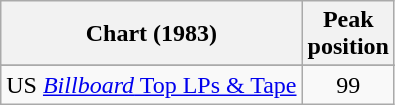<table class="wikitable sortable plainrowheaders">
<tr>
<th scope="col">Chart (1983)</th>
<th scope="col">Peak <br>position</th>
</tr>
<tr>
</tr>
<tr>
</tr>
<tr>
</tr>
<tr>
</tr>
<tr>
<td scope="row">US <a href='#'><em>Billboard</em> Top LPs & Tape</a></td>
<td align="center">99</td>
</tr>
</table>
